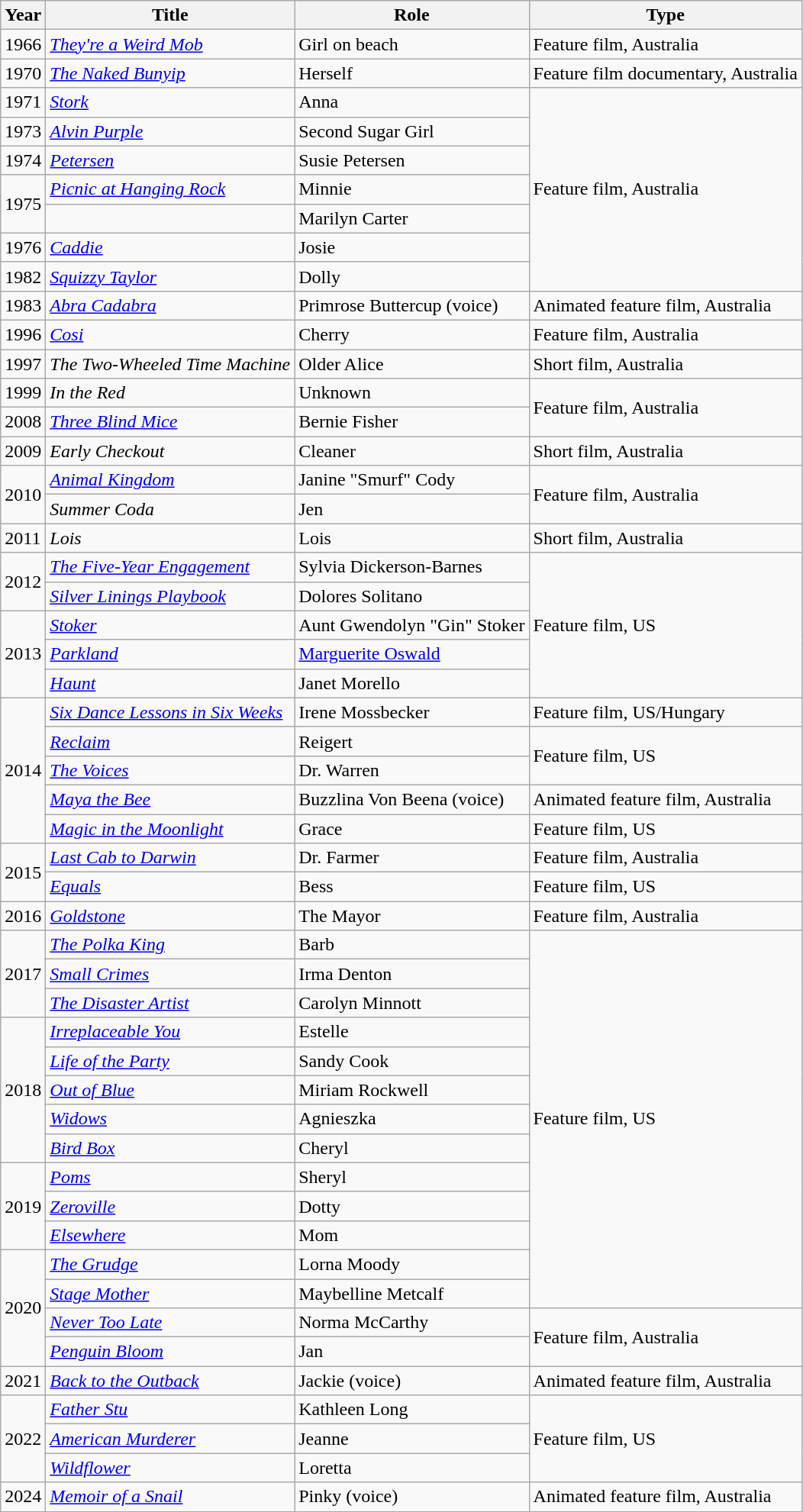<table class="wikitable sortable">
<tr>
<th>Year</th>
<th>Title</th>
<th>Role</th>
<th class="unsortable">Type</th>
</tr>
<tr>
<td>1966</td>
<td><em><a href='#'>They're a Weird Mob</a></em></td>
<td>Girl on beach</td>
<td>Feature film, Australia</td>
</tr>
<tr>
<td>1970</td>
<td><em><a href='#'>The Naked Bunyip</a></em></td>
<td>Herself</td>
<td>Feature film documentary, Australia</td>
</tr>
<tr>
<td>1971</td>
<td><em><a href='#'>Stork</a></em></td>
<td>Anna</td>
<td rowspan="7">Feature film, Australia</td>
</tr>
<tr>
<td>1973</td>
<td><em><a href='#'>Alvin Purple</a></em></td>
<td>Second Sugar Girl</td>
</tr>
<tr>
<td>1974</td>
<td><em><a href='#'>Petersen</a></em></td>
<td>Susie Petersen</td>
</tr>
<tr>
<td rowspan=2>1975</td>
<td><em><a href='#'>Picnic at Hanging Rock</a></em></td>
<td>Minnie</td>
</tr>
<tr>
<td><em></em></td>
<td>Marilyn Carter</td>
</tr>
<tr>
<td>1976</td>
<td><em><a href='#'>Caddie</a></em></td>
<td>Josie</td>
</tr>
<tr>
<td>1982</td>
<td><em><a href='#'>Squizzy Taylor</a></em></td>
<td>Dolly</td>
</tr>
<tr>
<td>1983</td>
<td><em><a href='#'>Abra Cadabra</a></em></td>
<td>Primrose Buttercup (voice)</td>
<td>Animated feature film, Australia</td>
</tr>
<tr>
<td>1996</td>
<td><em><a href='#'>Cosi</a></em></td>
<td>Cherry</td>
<td>Feature film, Australia</td>
</tr>
<tr>
<td>1997</td>
<td><em>The Two-Wheeled Time Machine</em></td>
<td>Older Alice</td>
<td>Short film, Australia</td>
</tr>
<tr>
<td>1999</td>
<td><em>In the Red</em></td>
<td>Unknown</td>
<td rowspan="2">Feature film, Australia</td>
</tr>
<tr>
<td>2008</td>
<td><em><a href='#'>Three Blind Mice</a></em></td>
<td>Bernie Fisher</td>
</tr>
<tr>
<td>2009</td>
<td><em>Early Checkout</em></td>
<td>Cleaner</td>
<td>Short film, Australia</td>
</tr>
<tr>
<td rowspan=2>2010</td>
<td><em><a href='#'>Animal Kingdom</a></em></td>
<td>Janine "Smurf" Cody</td>
<td rowspan="2">Feature film, Australia</td>
</tr>
<tr>
<td><em>Summer Coda</em></td>
<td>Jen</td>
</tr>
<tr>
<td>2011</td>
<td><em>Lois</em></td>
<td>Lois</td>
<td>Short film, Australia</td>
</tr>
<tr>
<td rowspan=2>2012</td>
<td><em><a href='#'>The Five-Year Engagement</a></em></td>
<td>Sylvia Dickerson-Barnes</td>
<td rowspan="5">Feature film, US</td>
</tr>
<tr>
<td><em><a href='#'>Silver Linings Playbook</a></em></td>
<td>Dolores Solitano</td>
</tr>
<tr>
<td rowspan=3>2013</td>
<td><em><a href='#'>Stoker</a></em></td>
<td>Aunt Gwendolyn "Gin" Stoker</td>
</tr>
<tr>
<td><em><a href='#'>Parkland</a></em></td>
<td><a href='#'>Marguerite Oswald</a></td>
</tr>
<tr>
<td><em><a href='#'>Haunt</a></em></td>
<td>Janet Morello</td>
</tr>
<tr>
<td rowspan=5>2014</td>
<td><em><a href='#'>Six Dance Lessons in Six Weeks</a></em></td>
<td>Irene Mossbecker</td>
<td>Feature film, US/Hungary</td>
</tr>
<tr>
<td><em><a href='#'>Reclaim</a></em></td>
<td>Reigert</td>
<td rowspan="2">Feature film, US</td>
</tr>
<tr>
<td><em><a href='#'>The Voices</a></em></td>
<td>Dr. Warren</td>
</tr>
<tr>
<td><em><a href='#'>Maya the Bee</a></em></td>
<td>Buzzlina Von Beena (voice)</td>
<td>Animated feature film, Australia</td>
</tr>
<tr>
<td><em><a href='#'>Magic in the Moonlight</a></em></td>
<td>Grace</td>
<td>Feature film, US</td>
</tr>
<tr>
<td rowspan=2>2015</td>
<td><em><a href='#'>Last Cab to Darwin</a></em></td>
<td>Dr. Farmer</td>
<td>Feature film, Australia</td>
</tr>
<tr>
<td><em><a href='#'>Equals</a></em></td>
<td>Bess</td>
<td>Feature film, US</td>
</tr>
<tr>
<td>2016</td>
<td><em><a href='#'>Goldstone</a></em></td>
<td>The Mayor</td>
<td>Feature film, Australia</td>
</tr>
<tr>
<td rowspan=3>2017</td>
<td><em><a href='#'>The Polka King</a></em></td>
<td>Barb</td>
<td rowspan="13">Feature film, US</td>
</tr>
<tr>
<td><em><a href='#'>Small Crimes</a></em></td>
<td>Irma Denton</td>
</tr>
<tr>
<td><em><a href='#'>The Disaster Artist</a></em></td>
<td>Carolyn Minnott</td>
</tr>
<tr>
<td rowspan=5>2018</td>
<td><em><a href='#'>Irreplaceable You</a></em></td>
<td>Estelle</td>
</tr>
<tr>
<td><em><a href='#'>Life of the Party</a></em></td>
<td>Sandy Cook</td>
</tr>
<tr>
<td><em><a href='#'>Out of Blue</a></em></td>
<td>Miriam Rockwell</td>
</tr>
<tr>
<td><em><a href='#'>Widows</a></em></td>
<td>Agnieszka</td>
</tr>
<tr>
<td><em><a href='#'>Bird Box</a></em></td>
<td>Cheryl</td>
</tr>
<tr>
<td rowspan=3>2019</td>
<td><em><a href='#'>Poms</a></em></td>
<td>Sheryl</td>
</tr>
<tr>
<td><em><a href='#'>Zeroville</a></em></td>
<td>Dotty</td>
</tr>
<tr>
<td><em><a href='#'>Elsewhere</a></em></td>
<td>Mom</td>
</tr>
<tr>
<td rowspan=4>2020</td>
<td><em><a href='#'>The Grudge</a></em></td>
<td>Lorna Moody</td>
</tr>
<tr>
<td><em><a href='#'>Stage Mother</a></em></td>
<td>Maybelline Metcalf</td>
</tr>
<tr>
<td><em><a href='#'>Never Too Late</a></em></td>
<td>Norma McCarthy</td>
<td rowspan="2">Feature film, Australia</td>
</tr>
<tr>
<td><em><a href='#'>Penguin Bloom</a></em></td>
<td>Jan</td>
</tr>
<tr>
<td>2021</td>
<td><em><a href='#'>Back to the Outback</a></em></td>
<td>Jackie (voice)</td>
<td>Animated feature film, Australia</td>
</tr>
<tr>
<td rowspan="3">2022</td>
<td><em><a href='#'>Father Stu</a></em></td>
<td>Kathleen Long</td>
<td rowspan="3">Feature film, US</td>
</tr>
<tr>
<td><em><a href='#'>American Murderer</a></em></td>
<td>Jeanne</td>
</tr>
<tr>
<td><em><a href='#'>Wildflower</a></em></td>
<td>Loretta</td>
</tr>
<tr>
<td>2024</td>
<td><em><a href='#'>Memoir of a Snail</a></em></td>
<td>Pinky (voice)</td>
<td>Animated feature film, Australia</td>
</tr>
</table>
